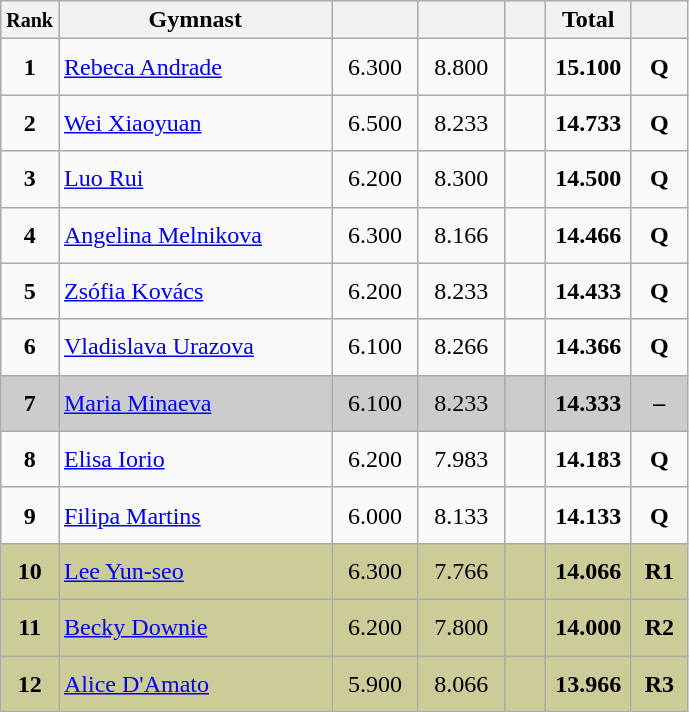<table class="wikitable sortable" style="text-align:center;">
<tr>
<th scope="col" style="width:15px;"><small>Rank</small></th>
<th scope="col" style="width:175px;">Gymnast</th>
<th scope="col" style="width:50px;"><small></small></th>
<th scope="col" style="width:50px;"><small></small></th>
<th scope="col" style="width:20px;"><small></small></th>
<th scope="col" style="width:50px;">Total</th>
<th scope="col" style="width:30px;"><small></small></th>
</tr>
<tr>
<td scope="row" style="text-align:center"><strong>1</strong></td>
<td style="height:30px; text-align:left;"> <a href='#'>Rebeca Andrade</a></td>
<td>6.300</td>
<td>8.800</td>
<td></td>
<td><strong>15.100</strong></td>
<td><strong>Q</strong></td>
</tr>
<tr>
<td scope="row" style="text-align:center"><strong>2</strong></td>
<td style="height:30px; text-align:left;"> <a href='#'>Wei Xiaoyuan</a></td>
<td>6.500</td>
<td>8.233</td>
<td></td>
<td><strong>14.733</strong></td>
<td><strong>Q</strong></td>
</tr>
<tr>
<td scope="row" style="text-align:center"><strong>3</strong></td>
<td style="height:30px; text-align:left;"> <a href='#'>Luo Rui</a></td>
<td>6.200</td>
<td>8.300</td>
<td></td>
<td><strong>14.500</strong></td>
<td><strong>Q</strong></td>
</tr>
<tr>
<td scope="row" style="text-align:center"><strong>4</strong></td>
<td style="height:30px; text-align:left;"> <a href='#'>Angelina Melnikova</a></td>
<td>6.300</td>
<td>8.166</td>
<td></td>
<td><strong>14.466</strong></td>
<td><strong>Q</strong></td>
</tr>
<tr>
<td scope="row" style="text-align:center"><strong>5</strong></td>
<td style="height:30px; text-align:left;"> <a href='#'>Zsófia Kovács</a></td>
<td>6.200</td>
<td>8.233</td>
<td></td>
<td><strong>14.433</strong></td>
<td><strong>Q</strong></td>
</tr>
<tr>
<td scope="row" style="text-align:center"><strong>6</strong></td>
<td style="height:30px; text-align:left;"> <a href='#'>Vladislava Urazova</a></td>
<td>6.100</td>
<td>8.266</td>
<td></td>
<td><strong>14.366</strong></td>
<td><strong>Q</strong></td>
</tr>
<tr style="background:#cccccc;">
<td scope="row" style="text-align:center"><strong>7</strong></td>
<td style="height:30px; text-align:left;"> <a href='#'>Maria Minaeva</a></td>
<td>6.100</td>
<td>8.233</td>
<td></td>
<td><strong>14.333</strong></td>
<td><strong>–</strong></td>
</tr>
<tr>
<td scope="row" style="text-align:center"><strong>8</strong></td>
<td style="height:30px; text-align:left;"> <a href='#'>Elisa Iorio</a></td>
<td>6.200</td>
<td>7.983</td>
<td></td>
<td><strong>14.183</strong></td>
<td><strong>Q</strong></td>
</tr>
<tr>
<td scope="row" style="text-align:center"><strong>9</strong></td>
<td style="height:30px; text-align:left;"> <a href='#'>Filipa Martins</a></td>
<td>6.000</td>
<td>8.133</td>
<td></td>
<td><strong>14.133</strong></td>
<td><strong>Q</strong></td>
</tr>
<tr style="background:#cccc99;">
<td scope="row" style="text-align:center"><strong>10</strong></td>
<td style="height:30px; text-align:left;"> <a href='#'>Lee Yun-seo</a></td>
<td>6.300</td>
<td>7.766</td>
<td></td>
<td><strong>14.066</strong></td>
<td><strong>R1</strong></td>
</tr>
<tr style="background:#cccc99;">
<td scope="row" style="text-align:center"><strong>11</strong></td>
<td style="height:30px; text-align:left;"> <a href='#'>Becky Downie</a></td>
<td>6.200</td>
<td>7.800</td>
<td></td>
<td><strong>14.000</strong></td>
<td><strong>R2</strong></td>
</tr>
<tr style="background:#cccc99;">
<td scope="row" style="text-align:center"><strong>12</strong></td>
<td style="height:30px; text-align:left;"> <a href='#'>Alice D'Amato</a></td>
<td>5.900</td>
<td>8.066</td>
<td></td>
<td><strong>13.966</strong></td>
<td><strong>R3</strong></td>
</tr>
</table>
